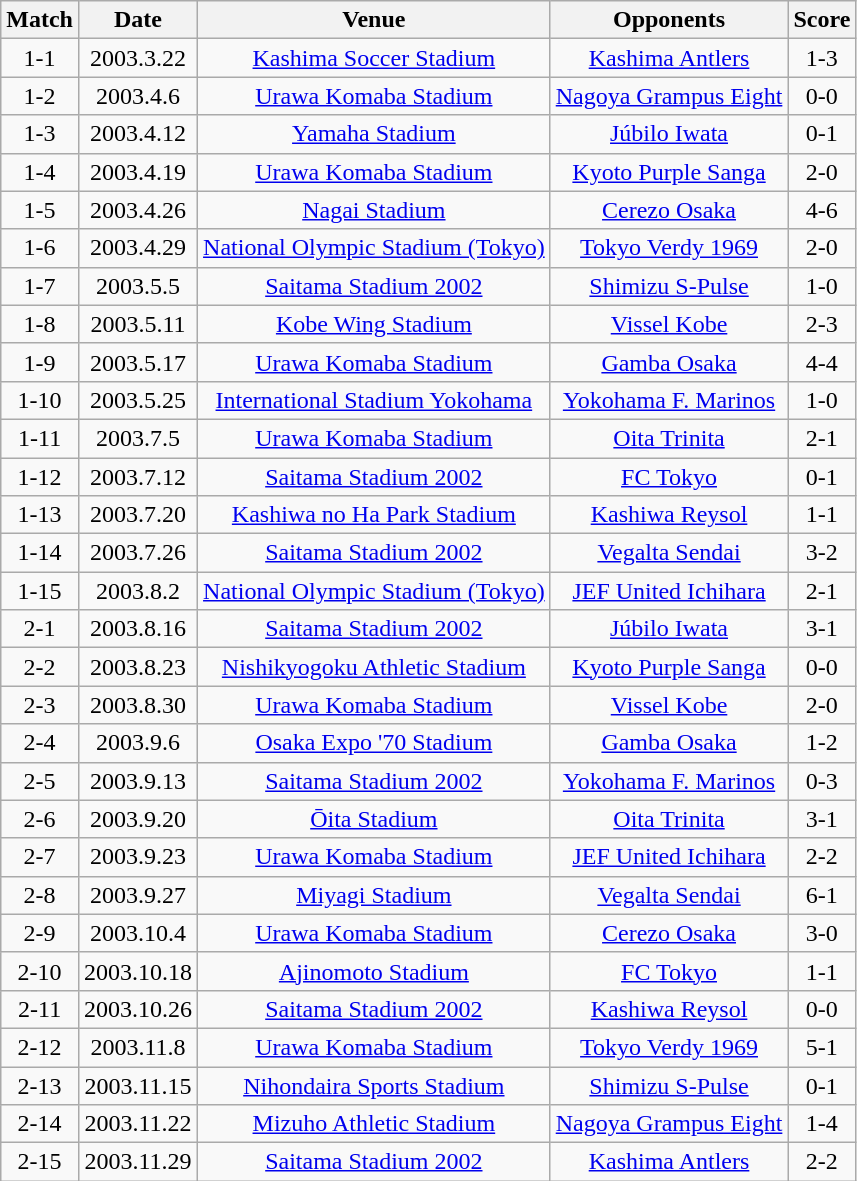<table class="wikitable" style="text-align:center;">
<tr>
<th>Match</th>
<th>Date</th>
<th>Venue</th>
<th>Opponents</th>
<th>Score</th>
</tr>
<tr>
<td>1-1</td>
<td>2003.3.22</td>
<td><a href='#'>Kashima Soccer Stadium</a></td>
<td><a href='#'>Kashima Antlers</a></td>
<td>1-3</td>
</tr>
<tr>
<td>1-2</td>
<td>2003.4.6</td>
<td><a href='#'>Urawa Komaba Stadium</a></td>
<td><a href='#'>Nagoya Grampus Eight</a></td>
<td>0-0</td>
</tr>
<tr>
<td>1-3</td>
<td>2003.4.12</td>
<td><a href='#'>Yamaha Stadium</a></td>
<td><a href='#'>Júbilo Iwata</a></td>
<td>0-1</td>
</tr>
<tr>
<td>1-4</td>
<td>2003.4.19</td>
<td><a href='#'>Urawa Komaba Stadium</a></td>
<td><a href='#'>Kyoto Purple Sanga</a></td>
<td>2-0</td>
</tr>
<tr>
<td>1-5</td>
<td>2003.4.26</td>
<td><a href='#'>Nagai Stadium</a></td>
<td><a href='#'>Cerezo Osaka</a></td>
<td>4-6</td>
</tr>
<tr>
<td>1-6</td>
<td>2003.4.29</td>
<td><a href='#'>National Olympic Stadium (Tokyo)</a></td>
<td><a href='#'>Tokyo Verdy 1969</a></td>
<td>2-0</td>
</tr>
<tr>
<td>1-7</td>
<td>2003.5.5</td>
<td><a href='#'>Saitama Stadium 2002</a></td>
<td><a href='#'>Shimizu S-Pulse</a></td>
<td>1-0</td>
</tr>
<tr>
<td>1-8</td>
<td>2003.5.11</td>
<td><a href='#'>Kobe Wing Stadium</a></td>
<td><a href='#'>Vissel Kobe</a></td>
<td>2-3</td>
</tr>
<tr>
<td>1-9</td>
<td>2003.5.17</td>
<td><a href='#'>Urawa Komaba Stadium</a></td>
<td><a href='#'>Gamba Osaka</a></td>
<td>4-4</td>
</tr>
<tr>
<td>1-10</td>
<td>2003.5.25</td>
<td><a href='#'>International Stadium Yokohama</a></td>
<td><a href='#'>Yokohama F. Marinos</a></td>
<td>1-0</td>
</tr>
<tr>
<td>1-11</td>
<td>2003.7.5</td>
<td><a href='#'>Urawa Komaba Stadium</a></td>
<td><a href='#'>Oita Trinita</a></td>
<td>2-1</td>
</tr>
<tr>
<td>1-12</td>
<td>2003.7.12</td>
<td><a href='#'>Saitama Stadium 2002</a></td>
<td><a href='#'>FC Tokyo</a></td>
<td>0-1</td>
</tr>
<tr>
<td>1-13</td>
<td>2003.7.20</td>
<td><a href='#'>Kashiwa no Ha Park Stadium</a></td>
<td><a href='#'>Kashiwa Reysol</a></td>
<td>1-1</td>
</tr>
<tr>
<td>1-14</td>
<td>2003.7.26</td>
<td><a href='#'>Saitama Stadium 2002</a></td>
<td><a href='#'>Vegalta Sendai</a></td>
<td>3-2</td>
</tr>
<tr>
<td>1-15</td>
<td>2003.8.2</td>
<td><a href='#'>National Olympic Stadium (Tokyo)</a></td>
<td><a href='#'>JEF United Ichihara</a></td>
<td>2-1</td>
</tr>
<tr>
<td>2-1</td>
<td>2003.8.16</td>
<td><a href='#'>Saitama Stadium 2002</a></td>
<td><a href='#'>Júbilo Iwata</a></td>
<td>3-1</td>
</tr>
<tr>
<td>2-2</td>
<td>2003.8.23</td>
<td><a href='#'>Nishikyogoku Athletic Stadium</a></td>
<td><a href='#'>Kyoto Purple Sanga</a></td>
<td>0-0</td>
</tr>
<tr>
<td>2-3</td>
<td>2003.8.30</td>
<td><a href='#'>Urawa Komaba Stadium</a></td>
<td><a href='#'>Vissel Kobe</a></td>
<td>2-0</td>
</tr>
<tr>
<td>2-4</td>
<td>2003.9.6</td>
<td><a href='#'>Osaka Expo '70 Stadium</a></td>
<td><a href='#'>Gamba Osaka</a></td>
<td>1-2</td>
</tr>
<tr>
<td>2-5</td>
<td>2003.9.13</td>
<td><a href='#'>Saitama Stadium 2002</a></td>
<td><a href='#'>Yokohama F. Marinos</a></td>
<td>0-3</td>
</tr>
<tr>
<td>2-6</td>
<td>2003.9.20</td>
<td><a href='#'>Ōita Stadium</a></td>
<td><a href='#'>Oita Trinita</a></td>
<td>3-1</td>
</tr>
<tr>
<td>2-7</td>
<td>2003.9.23</td>
<td><a href='#'>Urawa Komaba Stadium</a></td>
<td><a href='#'>JEF United Ichihara</a></td>
<td>2-2</td>
</tr>
<tr>
<td>2-8</td>
<td>2003.9.27</td>
<td><a href='#'>Miyagi Stadium</a></td>
<td><a href='#'>Vegalta Sendai</a></td>
<td>6-1</td>
</tr>
<tr>
<td>2-9</td>
<td>2003.10.4</td>
<td><a href='#'>Urawa Komaba Stadium</a></td>
<td><a href='#'>Cerezo Osaka</a></td>
<td>3-0</td>
</tr>
<tr>
<td>2-10</td>
<td>2003.10.18</td>
<td><a href='#'>Ajinomoto Stadium</a></td>
<td><a href='#'>FC Tokyo</a></td>
<td>1-1</td>
</tr>
<tr>
<td>2-11</td>
<td>2003.10.26</td>
<td><a href='#'>Saitama Stadium 2002</a></td>
<td><a href='#'>Kashiwa Reysol</a></td>
<td>0-0</td>
</tr>
<tr>
<td>2-12</td>
<td>2003.11.8</td>
<td><a href='#'>Urawa Komaba Stadium</a></td>
<td><a href='#'>Tokyo Verdy 1969</a></td>
<td>5-1</td>
</tr>
<tr>
<td>2-13</td>
<td>2003.11.15</td>
<td><a href='#'>Nihondaira Sports Stadium</a></td>
<td><a href='#'>Shimizu S-Pulse</a></td>
<td>0-1</td>
</tr>
<tr>
<td>2-14</td>
<td>2003.11.22</td>
<td><a href='#'>Mizuho Athletic Stadium</a></td>
<td><a href='#'>Nagoya Grampus Eight</a></td>
<td>1-4</td>
</tr>
<tr>
<td>2-15</td>
<td>2003.11.29</td>
<td><a href='#'>Saitama Stadium 2002</a></td>
<td><a href='#'>Kashima Antlers</a></td>
<td>2-2</td>
</tr>
</table>
